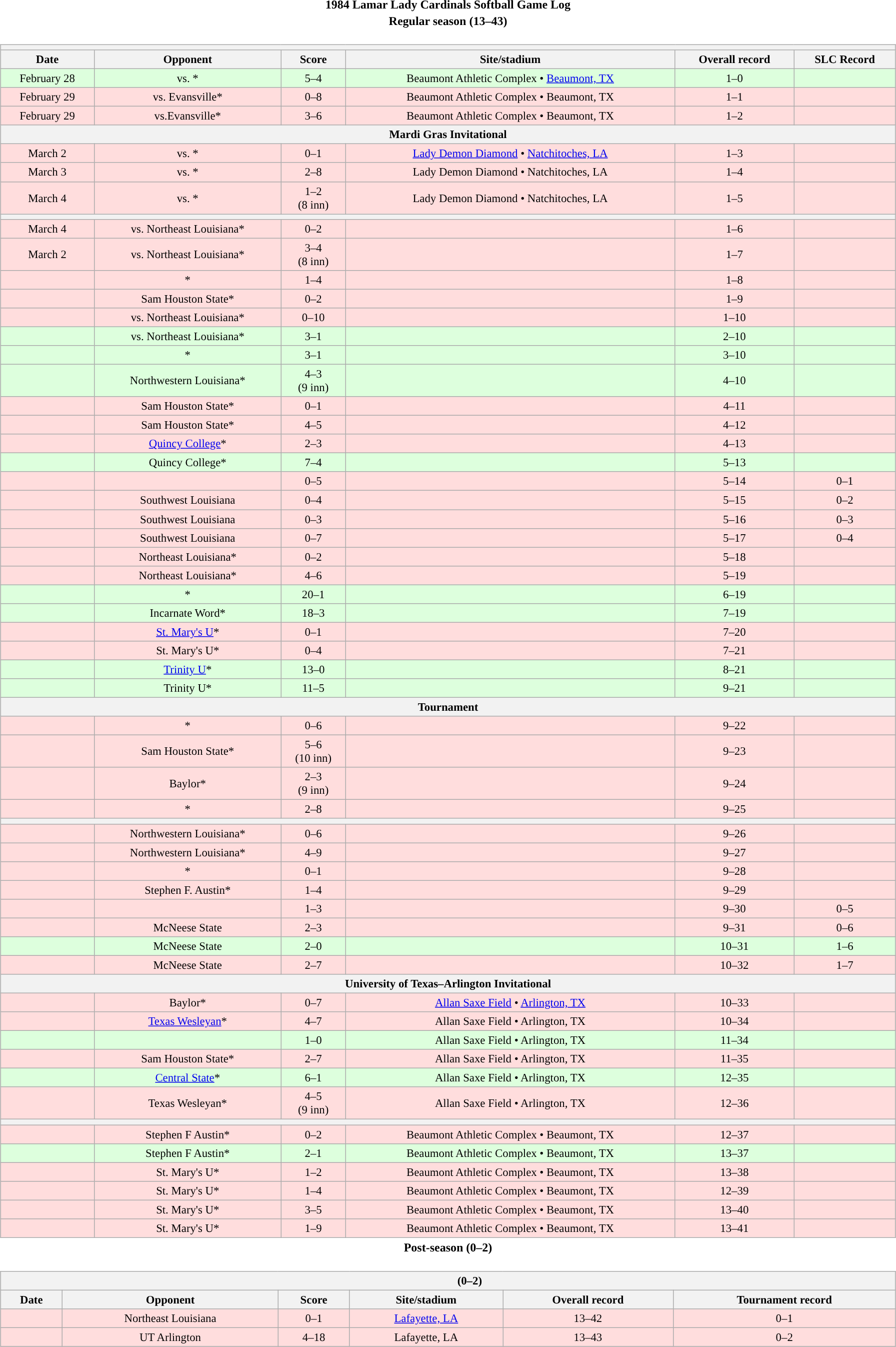<table class="toccolours" width=95% style="clear:both; margin:1.5em auto; text-align:center;">
<tr>
<th colspan=2>1984 Lamar Lady Cardinals Softball Game Log</th>
</tr>
<tr>
<th colspan=2>Regular season (13–43)</th>
</tr>
<tr valign="top">
<td><br><table class="wikitable collapsible collapsed" style="margin:auto; width:100%; text-align:center; font-size:95%">
<tr>
<th colspan=6 style="padding-left:4em;"></th>
</tr>
<tr>
<th>Date</th>
<th>Opponent</th>
<th>Score</th>
<th>Site/stadium</th>
<th>Overall record</th>
<th>SLC Record</th>
</tr>
<tr align="center" bgcolor=#ddffdd>
<td>February 28</td>
<td>vs. *</td>
<td>5–4</td>
<td>Beaumont Athletic Complex • <a href='#'>Beaumont, TX</a></td>
<td>1–0</td>
<td></td>
</tr>
<tr align="center" bgcolor=#ffdddd>
<td>February 29</td>
<td>vs. Evansville*</td>
<td>0–8</td>
<td>Beaumont Athletic Complex • Beaumont, TX</td>
<td>1–1</td>
<td></td>
</tr>
<tr align="center" bgcolor=#ffdddd>
<td>February 29</td>
<td>vs.Evansville*</td>
<td>3–6</td>
<td>Beaumont Athletic Complex • Beaumont, TX</td>
<td>1–2</td>
<td></td>
</tr>
<tr>
<th colspan=6>Mardi Gras Invitational</th>
</tr>
<tr align="center" bgcolor=#ffdddd>
<td>March 2</td>
<td>vs. *</td>
<td>0–1</td>
<td><a href='#'>Lady Demon Diamond</a> • <a href='#'>Natchitoches, LA</a></td>
<td>1–3</td>
<td></td>
</tr>
<tr align="center" bgcolor=#ffdddd>
<td>March 3</td>
<td>vs. *</td>
<td>2–8</td>
<td>Lady Demon Diamond • Natchitoches, LA</td>
<td>1–4</td>
<td></td>
</tr>
<tr align="center" bgcolor=#ffdddd>
<td>March 4</td>
<td>vs. *</td>
<td>1–2<br>(8 inn)</td>
<td>Lady Demon Diamond • Natchitoches, LA</td>
<td>1–5</td>
<td></td>
</tr>
<tr>
<th colspan=6></th>
</tr>
<tr align="center" bgcolor=#ffdddd>
<td>March 4</td>
<td>vs. Northeast Louisiana*</td>
<td>0–2</td>
<td></td>
<td>1–6</td>
<td></td>
</tr>
<tr align="center" bgcolor=#ffdddd>
<td>March 2</td>
<td>vs. Northeast Louisiana*</td>
<td>3–4<br>(8 inn)</td>
<td></td>
<td>1–7</td>
<td></td>
</tr>
<tr align="center" bgcolor=#ffdddd>
<td></td>
<td>*</td>
<td>1–4</td>
<td></td>
<td>1–8</td>
<td></td>
</tr>
<tr align="center" bgcolor=#ffdddd>
<td></td>
<td>Sam Houston State*</td>
<td>0–2</td>
<td></td>
<td>1–9</td>
<td></td>
</tr>
<tr align="center" bgcolor=#ffdddd>
<td></td>
<td>vs. Northeast Louisiana*</td>
<td>0–10</td>
<td></td>
<td>1–10</td>
<td></td>
</tr>
<tr align="center" bgcolor=#ddffdd>
<td></td>
<td>vs. Northeast Louisiana*</td>
<td>3–1</td>
<td></td>
<td>2–10</td>
<td></td>
</tr>
<tr align="center" bgcolor=#ddffdd>
<td></td>
<td>*</td>
<td>3–1</td>
<td></td>
<td>3–10</td>
<td></td>
</tr>
<tr align="center" bgcolor=#ddffdd>
<td></td>
<td>Northwestern Louisiana*</td>
<td>4–3<br>(9 inn)</td>
<td></td>
<td>4–10</td>
<td></td>
</tr>
<tr align="center" bgcolor=#ffdddd>
<td></td>
<td>Sam Houston State*</td>
<td>0–1</td>
<td></td>
<td>4–11</td>
<td></td>
</tr>
<tr align="center" bgcolor=#ffdddd>
<td></td>
<td>Sam Houston State*</td>
<td>4–5</td>
<td></td>
<td>4–12</td>
<td></td>
</tr>
<tr align="center" bgcolor=#ffdddd>
<td></td>
<td><a href='#'>Quincy College</a>*</td>
<td>2–3</td>
<td></td>
<td>4–13</td>
<td></td>
</tr>
<tr align="center" bgcolor=#ddffdd>
<td></td>
<td>Quincy College*</td>
<td>7–4</td>
<td></td>
<td>5–13</td>
<td></td>
</tr>
<tr align="center" bgcolor=#ffdddd>
<td></td>
<td></td>
<td>0–5</td>
<td></td>
<td>5–14</td>
<td>0–1</td>
</tr>
<tr align="center" bgcolor=#ffdddd>
<td></td>
<td>Southwest Louisiana</td>
<td>0–4</td>
<td></td>
<td>5–15</td>
<td>0–2</td>
</tr>
<tr align="center" bgcolor=#ffdddd>
<td></td>
<td>Southwest Louisiana</td>
<td>0–3</td>
<td></td>
<td>5–16</td>
<td>0–3</td>
</tr>
<tr align="center" bgcolor=#ffdddd>
<td></td>
<td>Southwest Louisiana</td>
<td>0–7</td>
<td></td>
<td>5–17</td>
<td>0–4</td>
</tr>
<tr align="center" bgcolor=#ffdddd>
<td></td>
<td>Northeast Louisiana*</td>
<td>0–2</td>
<td></td>
<td>5–18</td>
<td></td>
</tr>
<tr align="center" bgcolor=#ffdddd>
<td></td>
<td>Northeast Louisiana*</td>
<td>4–6</td>
<td></td>
<td>5–19</td>
<td></td>
</tr>
<tr align="center" bgcolor=#ddffdd>
<td></td>
<td>*</td>
<td>20–1</td>
<td></td>
<td>6–19</td>
<td></td>
</tr>
<tr align="center" bgcolor=#ddffdd>
<td></td>
<td>Incarnate Word*</td>
<td>18–3</td>
<td></td>
<td>7–19</td>
<td></td>
</tr>
<tr align="center" bgcolor=#ffdddd>
<td></td>
<td><a href='#'>St. Mary's U</a>*</td>
<td>0–1</td>
<td></td>
<td>7–20</td>
<td></td>
</tr>
<tr align="center" bgcolor=#ffdddd>
<td></td>
<td>St. Mary's U*</td>
<td>0–4</td>
<td></td>
<td>7–21</td>
<td></td>
</tr>
<tr align="center" bgcolor=#ddffdd>
<td></td>
<td><a href='#'>Trinity U</a>*</td>
<td>13–0</td>
<td></td>
<td>8–21</td>
<td></td>
</tr>
<tr align="center" bgcolor=#ddffdd>
<td></td>
<td>Trinity U*</td>
<td>11–5</td>
<td></td>
<td>9–21</td>
<td></td>
</tr>
<tr>
<th colspan=6>Tournament</th>
</tr>
<tr align="center" bgcolor=#ffdddd>
<td></td>
<td>*</td>
<td>0–6</td>
<td></td>
<td>9–22</td>
<td></td>
</tr>
<tr align="center" bgcolor=#ffdddd>
<td></td>
<td>Sam Houston State*</td>
<td>5–6<br>(10 inn)</td>
<td></td>
<td>9–23</td>
<td></td>
</tr>
<tr align="center" bgcolor=#ffdddd>
<td></td>
<td>Baylor*</td>
<td>2–3<br>(9 inn)</td>
<td></td>
<td>9–24</td>
<td></td>
</tr>
<tr align="center" bgcolor=#ffdddd>
<td></td>
<td>*</td>
<td>2–8</td>
<td></td>
<td>9–25</td>
<td></td>
</tr>
<tr>
<th colspan=6></th>
</tr>
<tr align="center" bgcolor=#ffdddd>
<td></td>
<td>Northwestern Louisiana*</td>
<td>0–6</td>
<td></td>
<td>9–26</td>
<td></td>
</tr>
<tr align="center" bgcolor=#ffdddd>
<td></td>
<td>Northwestern Louisiana*</td>
<td>4–9</td>
<td></td>
<td>9–27</td>
<td></td>
</tr>
<tr align="center" bgcolor=#ffdddd>
<td></td>
<td>*</td>
<td>0–1</td>
<td></td>
<td>9–28</td>
<td></td>
</tr>
<tr align="center" bgcolor=#ffdddd>
<td></td>
<td>Stephen F. Austin*</td>
<td>1–4</td>
<td></td>
<td>9–29</td>
<td></td>
</tr>
<tr align="center" bgcolor=#ffdddd>
<td></td>
<td></td>
<td>1–3</td>
<td></td>
<td>9–30</td>
<td>0–5</td>
</tr>
<tr align="center" bgcolor=#ffdddd>
<td></td>
<td>McNeese State</td>
<td>2–3</td>
<td></td>
<td>9–31</td>
<td>0–6</td>
</tr>
<tr align="center" bgcolor=#ddffdd>
<td></td>
<td>McNeese State</td>
<td>2–0</td>
<td></td>
<td>10–31</td>
<td>1–6</td>
</tr>
<tr align="center" bgcolor=#ffdddd>
<td></td>
<td>McNeese State</td>
<td>2–7</td>
<td></td>
<td>10–32</td>
<td>1–7</td>
</tr>
<tr>
<th colspan=6>University of Texas–Arlington Invitational</th>
</tr>
<tr align="center" bgcolor=#ffdddd>
<td></td>
<td>Baylor*</td>
<td>0–7</td>
<td><a href='#'>Allan Saxe Field</a> • <a href='#'>Arlington, TX</a></td>
<td>10–33</td>
<td></td>
</tr>
<tr align="center" bgcolor=#ffdddd>
<td></td>
<td><a href='#'>Texas Wesleyan</a>*</td>
<td>4–7</td>
<td>Allan Saxe Field • Arlington, TX</td>
<td>10–34</td>
<td></td>
</tr>
<tr align="center" bgcolor=#ddffdd>
<td></td>
<td></td>
<td>1–0</td>
<td>Allan Saxe Field • Arlington, TX</td>
<td>11–34</td>
<td></td>
</tr>
<tr align="center" bgcolor=#ffdddd>
<td></td>
<td>Sam Houston State*</td>
<td>2–7</td>
<td>Allan Saxe Field • Arlington, TX</td>
<td>11–35</td>
<td></td>
</tr>
<tr align="center" bgcolor=#ddffdd>
<td></td>
<td><a href='#'>Central State</a>*</td>
<td>6–1</td>
<td>Allan Saxe Field • Arlington, TX</td>
<td>12–35</td>
<td></td>
</tr>
<tr align="center" bgcolor=#ffdddd>
<td></td>
<td>Texas Wesleyan*</td>
<td>4–5<br>(9 inn)</td>
<td>Allan Saxe Field • Arlington, TX</td>
<td>12–36</td>
<td></td>
</tr>
<tr>
<th colspan=6></th>
</tr>
<tr align="center" bgcolor=#ffdddd>
<td></td>
<td>Stephen F Austin*</td>
<td>0–2</td>
<td>Beaumont Athletic Complex • Beaumont, TX</td>
<td>12–37</td>
<td></td>
</tr>
<tr align="center" bgcolor=#ddffdd>
<td></td>
<td>Stephen F Austin*</td>
<td>2–1</td>
<td>Beaumont Athletic Complex • Beaumont, TX</td>
<td>13–37</td>
<td></td>
</tr>
<tr align="center" bgcolor=#ffdddd>
<td></td>
<td>St. Mary's U*</td>
<td>1–2</td>
<td>Beaumont Athletic Complex • Beaumont, TX</td>
<td>13–38</td>
<td></td>
</tr>
<tr align="center" bgcolor=#ffdddd>
<td></td>
<td>St. Mary's U*</td>
<td>1–4</td>
<td>Beaumont Athletic Complex • Beaumont, TX</td>
<td>12–39</td>
<td></td>
</tr>
<tr align="center" bgcolor=#ffdddd>
<td></td>
<td>St. Mary's U*</td>
<td>3–5</td>
<td>Beaumont Athletic Complex • Beaumont, TX</td>
<td>13–40</td>
<td></td>
</tr>
<tr align="center" bgcolor=#ffdddd>
<td></td>
<td>St. Mary's U*</td>
<td>1–9</td>
<td>Beaumont Athletic Complex • Beaumont, TX</td>
<td>13–41</td>
<td></td>
</tr>
</table>
</td>
</tr>
<tr>
<th colspan=2>Post-season (0–2)</th>
</tr>
<tr>
<td><br><table class="wikitable collapsible collapsed" style="margin:auto; width:100%; text-align:center; font-size:95%">
<tr>
<th colspan=6 style="padding-left:4em;"> (0–2)</th>
</tr>
<tr>
<th>Date</th>
<th>Opponent</th>
<th>Score</th>
<th>Site/stadium</th>
<th>Overall record</th>
<th>Tournament record</th>
</tr>
<tr align="center" bgcolor=#ffdddd>
<td></td>
<td>Northeast Louisiana</td>
<td>0–1</td>
<td><a href='#'>Lafayette, LA</a></td>
<td>13–42</td>
<td>0–1</td>
</tr>
<tr align="center" bgcolor=#ffdddd>
<td></td>
<td>UT Arlington</td>
<td>4–18</td>
<td>Lafayette, LA</td>
<td>13–43</td>
<td>0–2</td>
</tr>
</table>
</td>
</tr>
</table>
